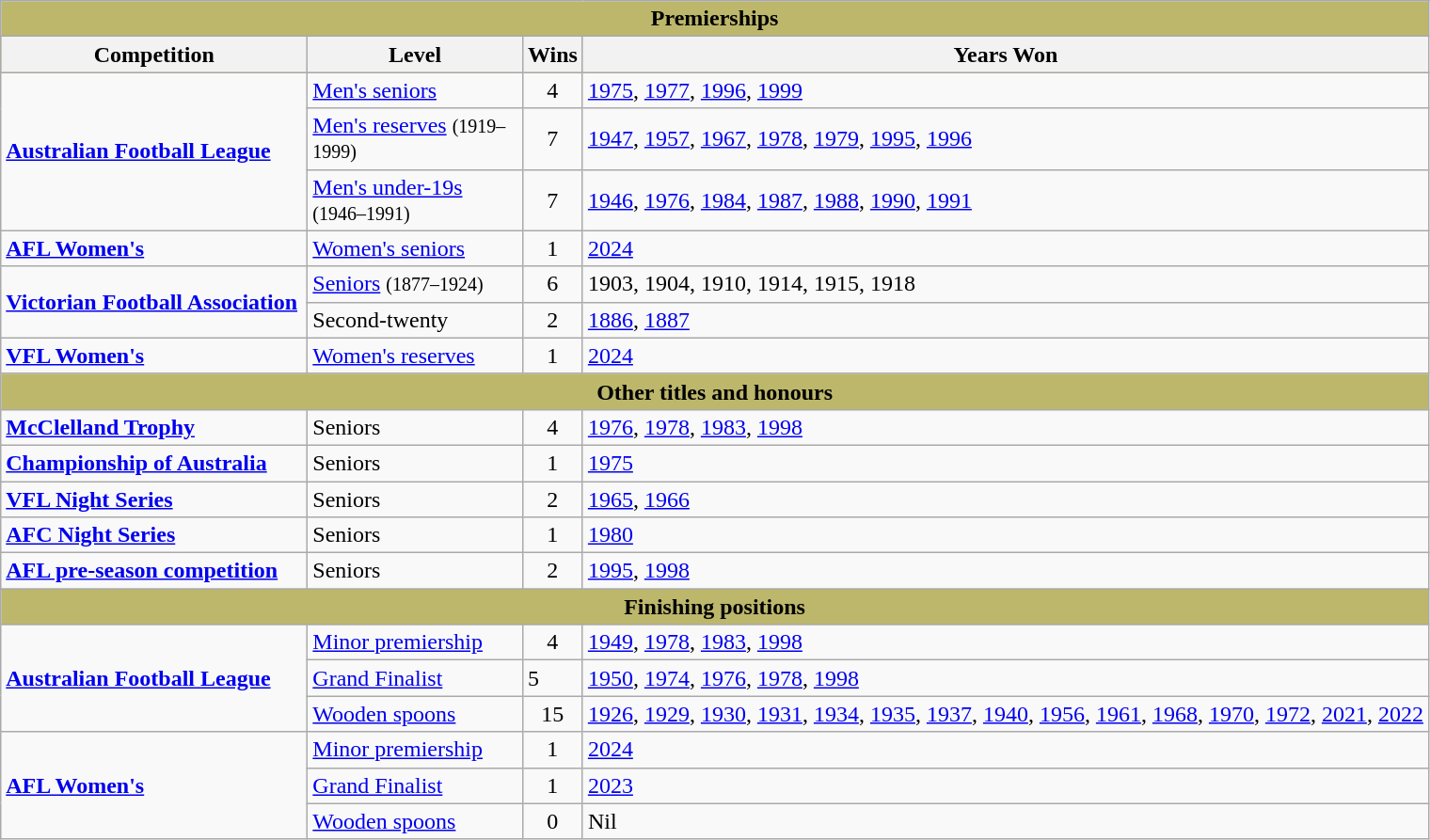<table class="wikitable">
<tr>
<td colspan="4" style="background:#bdb76b;" align="center"><strong>Premierships</strong></td>
</tr>
<tr style="background:#bdb76b;">
<th style="width: 210px;">Competition</th>
<th style="width: 145px;">Level</th>
<th>Wins</th>
<th>Years Won</th>
</tr>
<tr>
<td rowspan=3 scope="row" style="text-align: left"><strong><a href='#'>Australian Football League</a></strong></td>
<td><a href='#'>Men's seniors</a></td>
<td align=center>4</td>
<td><a href='#'>1975</a>, <a href='#'>1977</a>, <a href='#'>1996</a>, <a href='#'>1999</a></td>
</tr>
<tr>
<td><a href='#'>Men's reserves</a> <small>(1919–1999)</small></td>
<td align=center>7</td>
<td><a href='#'>1947</a>, <a href='#'>1957</a>, <a href='#'>1967</a>, <a href='#'>1978</a>, <a href='#'>1979</a>, <a href='#'>1995</a>, <a href='#'>1996</a></td>
</tr>
<tr>
<td><a href='#'>Men's under-19s</a> <small>(1946–1991)</small></td>
<td align=center>7</td>
<td><a href='#'>1946</a>, <a href='#'>1976</a>, <a href='#'>1984</a>, <a href='#'>1987</a>, <a href='#'>1988</a>, <a href='#'>1990</a>, <a href='#'>1991</a></td>
</tr>
<tr>
<td><strong><a href='#'>AFL Women's</a></strong></td>
<td><a href='#'>Women's seniors</a></td>
<td align=center>1</td>
<td><a href='#'>2024</a></td>
</tr>
<tr>
<td rowspan=2><strong><a href='#'>Victorian Football Association</a></strong></td>
<td><a href='#'>Seniors</a> <small>(1877–1924)</small></td>
<td align=center>6</td>
<td>1903, 1904, 1910, 1914, 1915, 1918</td>
</tr>
<tr>
<td>Second-twenty</td>
<td align=center>2</td>
<td><a href='#'>1886</a>, <a href='#'>1887</a></td>
</tr>
<tr>
<td><strong><a href='#'>VFL Women's</a></strong></td>
<td><a href='#'>Women's reserves</a></td>
<td align=center>1</td>
<td><a href='#'>2024</a></td>
</tr>
<tr>
<td colspan="4" style="background:#bdb76b;" align="center"><strong>Other titles and honours</strong></td>
</tr>
<tr>
<td><strong><a href='#'>McClelland Trophy</a></strong></td>
<td>Seniors</td>
<td align=center>4</td>
<td><a href='#'>1976</a>, <a href='#'>1978</a>, <a href='#'>1983</a>, <a href='#'>1998</a></td>
</tr>
<tr>
<td><strong><a href='#'>Championship of Australia</a></strong></td>
<td>Seniors</td>
<td align=center>1</td>
<td><a href='#'>1975</a></td>
</tr>
<tr>
<td><strong><a href='#'>VFL Night Series</a></strong></td>
<td>Seniors</td>
<td align=center>2</td>
<td><a href='#'>1965</a>, <a href='#'>1966</a></td>
</tr>
<tr>
<td><strong><a href='#'>AFC Night Series</a></strong></td>
<td>Seniors</td>
<td align=center>1</td>
<td><a href='#'>1980</a></td>
</tr>
<tr>
<td><strong><a href='#'>AFL pre-season competition</a></strong></td>
<td>Seniors</td>
<td align=center>2</td>
<td><a href='#'>1995</a>, <a href='#'>1998</a></td>
</tr>
<tr>
<td colspan="4" style="background:#bdb76b;" align="center"><strong>Finishing positions</strong></td>
</tr>
<tr>
<td rowspan=3 scope="row" style="text-align: left"><strong><a href='#'>Australian Football League</a></strong></td>
<td><a href='#'>Minor premiership</a></td>
<td align=center>4</td>
<td><a href='#'>1949</a>, <a href='#'>1978</a>, <a href='#'>1983</a>, <a href='#'>1998</a></td>
</tr>
<tr>
<td><a href='#'>Grand Finalist</a></td>
<td>5</td>
<td><a href='#'>1950</a>, <a href='#'>1974</a>, <a href='#'>1976</a>, <a href='#'>1978</a>, <a href='#'>1998</a></td>
</tr>
<tr>
<td><a href='#'>Wooden spoons</a></td>
<td align=center>15</td>
<td><a href='#'>1926</a>, <a href='#'>1929</a>, <a href='#'>1930</a>, <a href='#'>1931</a>, <a href='#'>1934</a>, <a href='#'>1935</a>, <a href='#'>1937</a>, <a href='#'>1940</a>, <a href='#'>1956</a>, <a href='#'>1961</a>, <a href='#'>1968</a>, <a href='#'>1970</a>, <a href='#'>1972</a>, <a href='#'>2021</a>, <a href='#'>2022</a></td>
</tr>
<tr>
<td rowspan=3 scope="row" style="text-align: left"><strong><a href='#'>AFL Women's</a></strong></td>
<td><a href='#'>Minor premiership</a></td>
<td align=center>1</td>
<td><a href='#'>2024</a></td>
</tr>
<tr>
<td><a href='#'>Grand Finalist</a></td>
<td align=center>1</td>
<td><a href='#'>2023</a></td>
</tr>
<tr>
<td><a href='#'>Wooden spoons</a></td>
<td align=center>0</td>
<td>Nil</td>
</tr>
</table>
